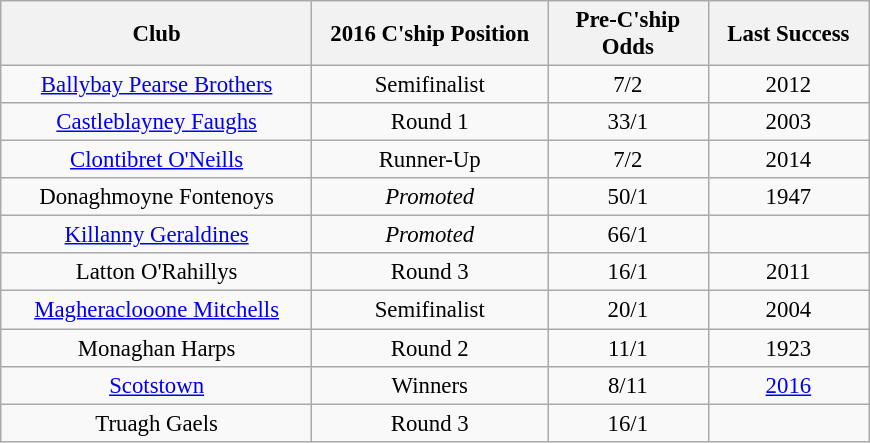<table class="wikitable sortable" style="font-size: 95%; text-align:center; margin:1em auto;">
<tr>
<th scope="col" width="200">Club</th>
<th scope="col" width="150">2016 C'ship Position</th>
<th scope="col" width="100">Pre-C'ship Odds</th>
<th scope="col" width="100">Last Success</th>
</tr>
<tr>
<td> <a href='#'>Ballybay Pearse Brothers</a></td>
<td>Semifinalist</td>
<td>7/2</td>
<td>2012</td>
</tr>
<tr>
<td> <a href='#'>Castleblayney Faughs</a></td>
<td>Round 1</td>
<td>33/1</td>
<td>2003</td>
</tr>
<tr>
<td> <a href='#'>Clontibret O'Neills</a></td>
<td>Runner-Up</td>
<td>7/2</td>
<td>2014</td>
</tr>
<tr>
<td> Donaghmoyne Fontenoys</td>
<td><em>Promoted</em></td>
<td>50/1</td>
<td>1947</td>
</tr>
<tr>
<td> <a href='#'>Killanny Geraldines</a></td>
<td><em>Promoted</em></td>
<td>66/1</td>
<td></td>
</tr>
<tr>
<td> Latton O'Rahillys</td>
<td>Round 3</td>
<td>16/1</td>
<td>2011</td>
</tr>
<tr>
<td> <a href='#'>Magheraclooone Mitchells</a></td>
<td>Semifinalist</td>
<td>20/1</td>
<td>2004</td>
</tr>
<tr>
<td> Monaghan Harps</td>
<td>Round 2</td>
<td>11/1</td>
<td>1923</td>
</tr>
<tr>
<td> <a href='#'>Scotstown</a></td>
<td>Winners</td>
<td>8/11</td>
<td><a href='#'>2016</a></td>
</tr>
<tr>
<td> Truagh Gaels</td>
<td>Round 3</td>
<td>16/1</td>
<td></td>
</tr>
</table>
